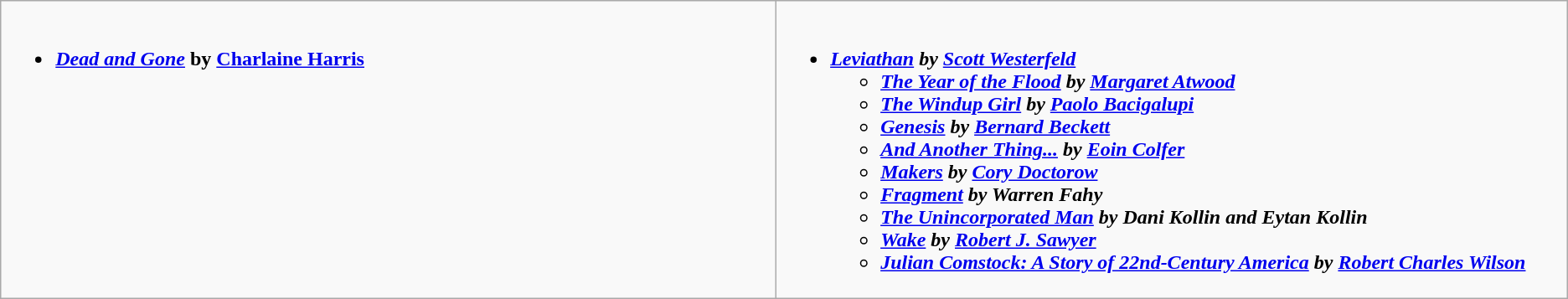<table class=wikitable>
<tr>
<td style="vertical-align:top; width:45em;"><br><ul><li><em><a href='#'><strong>Dead and Gone</strong></a></em> <strong>by <a href='#'>Charlaine Harris</a></strong></li></ul></td>
<td style="vertical-align:top; width:45em;"><br><ul><li><strong><em><a href='#'>Leviathan</a><em> by <a href='#'>Scott Westerfeld</a><strong><ul><li></em><a href='#'>The Year of the Flood</a><em> by <a href='#'>Margaret Atwood</a></li><li></em><a href='#'>The Windup Girl</a><em> by <a href='#'>Paolo Bacigalupi</a></li><li></em><a href='#'>Genesis</a><em> by <a href='#'>Bernard Beckett</a></li><li></em><a href='#'>And Another Thing...</a><em> by <a href='#'>Eoin Colfer</a></li><li></em><a href='#'>Makers</a><em> by <a href='#'>Cory Doctorow</a></li><li></em><a href='#'>Fragment</a><em> by Warren Fahy</li><li></em><a href='#'>The Unincorporated Man</a><em> by Dani Kollin and Eytan Kollin</li><li></em><a href='#'>Wake</a><em> by <a href='#'>Robert J. Sawyer</a></li><li></em><a href='#'>Julian Comstock: A Story of 22nd-Century America</a><em> by <a href='#'>Robert Charles Wilson</a></li></ul></li></ul></td>
</tr>
</table>
